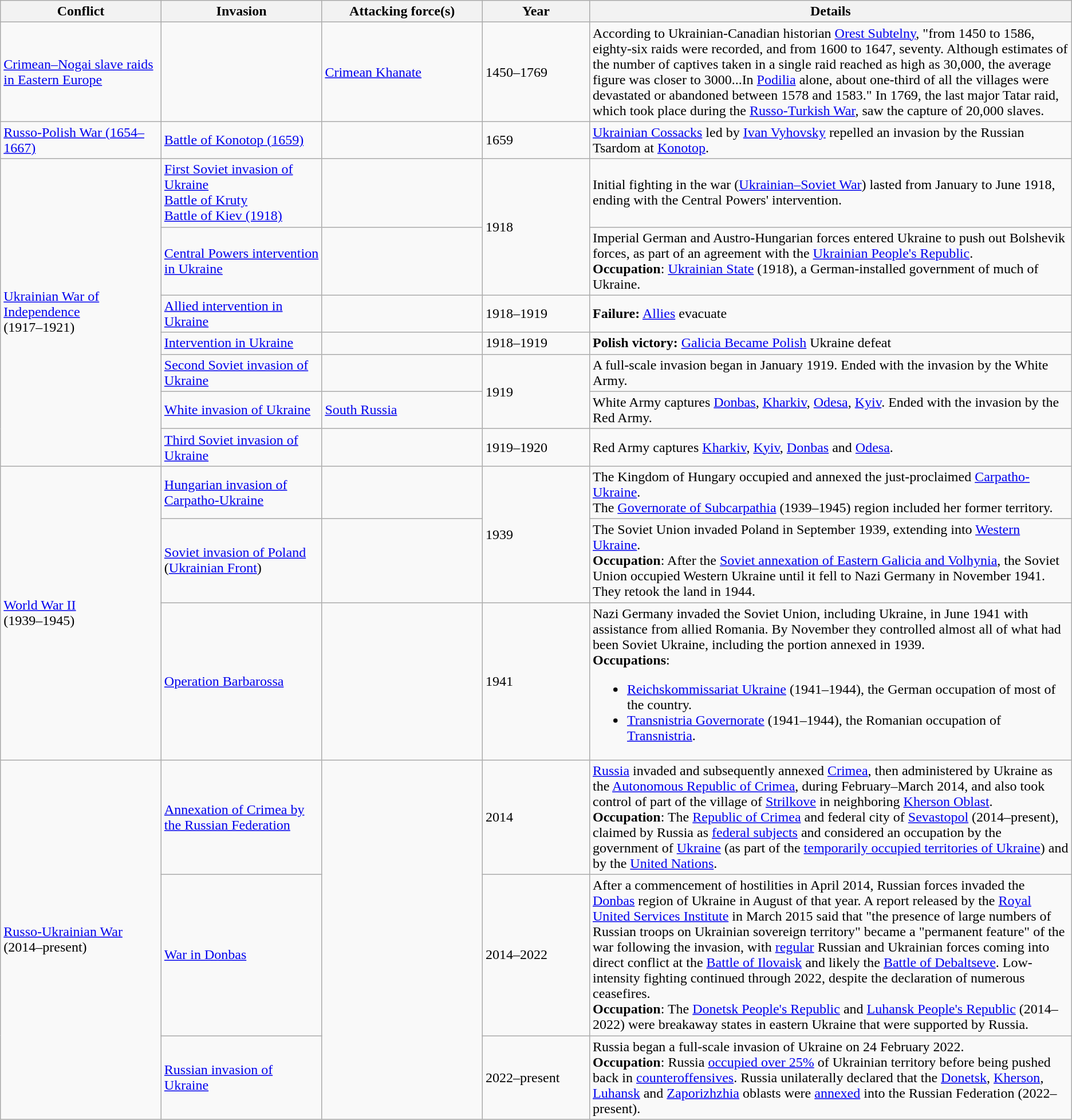<table class="wikitable sortable">
<tr>
<th width=15%>Conflict</th>
<th width=15%>Invasion</th>
<th width=15%>Attacking force(s)</th>
<th width=10%>Year</th>
<th>Details</th>
</tr>
<tr>
<td><a href='#'>Crimean–Nogai slave raids in Eastern Europe</a></td>
<td></td>
<td><a href='#'>Crimean Khanate</a></td>
<td>1450–1769</td>
<td>According to Ukrainian-Canadian historian <a href='#'>Orest Subtelny</a>, "from 1450 to 1586, eighty-six raids were recorded, and from 1600 to 1647, seventy. Although estimates of the number of captives taken in a single raid reached as high as 30,000, the average figure was closer to 3000...In <a href='#'>Podilia</a> alone, about one-third of all the villages were devastated or abandoned between 1578 and 1583." In 1769, the last major Tatar raid, which took place during the <a href='#'>Russo-Turkish War</a>, saw the capture of 20,000 slaves.</td>
</tr>
<tr>
<td><a href='#'>Russo-Polish War (1654–1667)</a></td>
<td><a href='#'>Battle of Konotop (1659)</a></td>
<td data-sort-value="Russia, Tsardom of"></td>
<td>1659</td>
<td><a href='#'>Ukrainian Cossacks</a> led by <a href='#'>Ivan Vyhovsky</a> repelled an invasion by the Russian Tsardom at <a href='#'>Konotop</a>.</td>
</tr>
<tr>
<td rowspan=7><a href='#'>Ukrainian War of Independence</a><br>(1917–1921)</td>
<td><a href='#'>First Soviet invasion of Ukraine</a><br><a href='#'>Battle of Kruty</a><br><a href='#'>Battle of Kiev (1918)</a></td>
<td></td>
<td rowspan=2>1918</td>
<td>Initial fighting in the war (<a href='#'>Ukrainian–Soviet War</a>) lasted from January to June 1918, ending with the Central Powers' intervention.</td>
</tr>
<tr>
<td><a href='#'>Central Powers intervention in Ukraine</a></td>
<td><br></td>
<td>Imperial German and Austro-Hungarian forces entered Ukraine to push out Bolshevik forces, as part of an agreement with the <a href='#'>Ukrainian People's Republic</a>.<br><strong>Occupation</strong>: <a href='#'>Ukrainian State</a> (1918), a German-installed government of much of Ukraine.</td>
</tr>
<tr>
<td><a href='#'>Allied intervention in Ukraine</a></td>
<td><br><br></td>
<td>1918–1919</td>
<td><strong>Failure:</strong> <a href='#'>Allies</a> evacuate</td>
</tr>
<tr>
<td><a href='#'>Intervention in Ukraine</a></td>
<td></td>
<td>1918–1919</td>
<td><strong>Polish victory:</strong> <a href='#'>Galicia Became Polish</a> Ukraine defeat </td>
</tr>
<tr>
<td><a href='#'>Second Soviet invasion of Ukraine</a></td>
<td></td>
<td rowspan=2>1919</td>
<td>A full-scale invasion began in January 1919. Ended with the invasion by the White Army.</td>
</tr>
<tr>
<td><a href='#'>White invasion of Ukraine</a></td>
<td> <a href='#'>South Russia</a></td>
<td>White Army captures <a href='#'>Donbas</a>, <a href='#'>Kharkiv</a>, <a href='#'>Odesa</a>, <a href='#'>Kyiv</a>. Ended with the invasion by the Red Army.</td>
</tr>
<tr>
<td><a href='#'>Third Soviet invasion of Ukraine</a></td>
<td></td>
<td>1919–1920</td>
<td>Red Army captures <a href='#'>Kharkiv</a>, <a href='#'>Kyiv</a>, <a href='#'>Donbas</a> and <a href='#'>Odesa</a>.</td>
</tr>
<tr>
<td rowspan="3"><a href='#'>World War II</a><br>(1939–1945)</td>
<td><a href='#'>Hungarian invasion of Carpatho-Ukraine</a></td>
<td></td>
<td rowspan=2>1939</td>
<td>The Kingdom of Hungary occupied and annexed the just-proclaimed <a href='#'>Carpatho-Ukraine</a>.<br>The <a href='#'>Governorate of Subcarpathia</a> (1939–1945) region included her former territory.</td>
</tr>
<tr>
<td><a href='#'>Soviet invasion of Poland</a><br>(<a href='#'>Ukrainian Front</a>)</td>
<td></td>
<td>The Soviet Union invaded Poland in September 1939, extending into <a href='#'>Western Ukraine</a>.<br><strong>Occupation</strong>: After the <a href='#'>Soviet annexation of Eastern Galicia and Volhynia</a>, the Soviet Union occupied Western Ukraine until it fell to Nazi Germany in November 1941. They retook the land in 1944.</td>
</tr>
<tr>
<td><a href='#'>Operation Barbarossa</a></td>
<td data-sort-value="Germany, Nazi"><br></td>
<td>1941</td>
<td>Nazi Germany invaded the Soviet Union, including Ukraine, in June 1941 with assistance from allied Romania. By November they controlled almost all of what had been Soviet Ukraine, including the portion annexed in 1939.<br><strong>Occupations</strong>:<ul><li><a href='#'>Reichskommissariat Ukraine</a> (1941–1944), the German occupation of most of the country.</li><li><a href='#'>Transnistria Governorate</a> (1941–1944), the Romanian occupation of <a href='#'>Transnistria</a>.</li></ul></td>
</tr>
<tr>
<td rowspan=3><a href='#'>Russo-Ukrainian War</a><br>(2014–present)</td>
<td><a href='#'>Annexation of Crimea by the Russian Federation</a></td>
<td rowspan=3></td>
<td>2014</td>
<td><a href='#'>Russia</a> invaded and subsequently annexed <a href='#'>Crimea</a>, then administered by Ukraine as the <a href='#'>Autonomous Republic of Crimea</a>, during February–March 2014, and also took control of part of the village of <a href='#'>Strilkove</a> in neighboring <a href='#'>Kherson Oblast</a>.<br><strong>Occupation</strong>: The <a href='#'>Republic of Crimea</a> and federal city of <a href='#'>Sevastopol</a> (2014–present), claimed by Russia as <a href='#'>federal subjects</a> and considered an occupation by the government of <a href='#'>Ukraine</a> (as part of the <a href='#'>temporarily occupied territories of Ukraine</a>) and by the <a href='#'>United Nations</a>.</td>
</tr>
<tr>
<td><a href='#'>War in Donbas</a></td>
<td>2014–2022</td>
<td>After a commencement of hostilities in April 2014, Russian forces invaded the <a href='#'>Donbas</a> region of Ukraine in August of that year. A report released by the <a href='#'>Royal United Services Institute</a> in March 2015 said that "the presence of large numbers of Russian troops on Ukrainian sovereign territory" became a "permanent feature" of the war following the invasion, with <a href='#'>regular</a> Russian and Ukrainian forces coming into direct conflict at the <a href='#'>Battle of Ilovaisk</a> and likely the <a href='#'>Battle of Debaltseve</a>. Low-intensity fighting continued through 2022, despite the declaration of numerous ceasefires.<br><strong>Occupation</strong>: The <a href='#'>Donetsk People's Republic</a> and <a href='#'>Luhansk People's Republic</a> (2014–2022) were breakaway states in eastern Ukraine that were supported by Russia.</td>
</tr>
<tr>
<td><a href='#'>Russian invasion of Ukraine</a></td>
<td>2022–present</td>
<td>Russia began a full-scale invasion of Ukraine on 24 February 2022.<br><strong>Occupation</strong>: Russia <a href='#'>occupied over 25%</a> of Ukrainian territory before being pushed back in <a href='#'>counteroffensives</a>. Russia unilaterally declared that the <a href='#'>Donetsk</a>, <a href='#'>Kherson</a>, <a href='#'>Luhansk</a> and <a href='#'>Zaporizhzhia</a> oblasts were <a href='#'>annexed</a> into the Russian Federation (2022–present).</td>
</tr>
</table>
